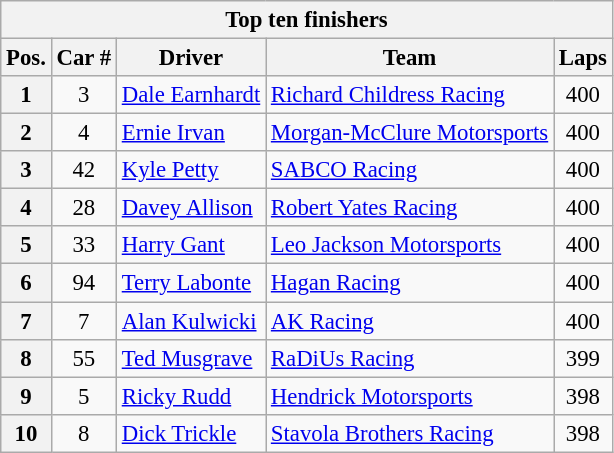<table class="wikitable" style="font-size:95%;">
<tr>
<th colspan=9>Top ten finishers</th>
</tr>
<tr>
<th>Pos.</th>
<th>Car #</th>
<th>Driver</th>
<th>Team</th>
<th>Laps</th>
</tr>
<tr>
<th>1</th>
<td align=center>3</td>
<td><a href='#'>Dale Earnhardt</a></td>
<td><a href='#'>Richard Childress Racing</a></td>
<td align=center>400</td>
</tr>
<tr>
<th>2</th>
<td align=center>4</td>
<td><a href='#'>Ernie Irvan</a></td>
<td><a href='#'>Morgan-McClure Motorsports</a></td>
<td align=center>400</td>
</tr>
<tr>
<th>3</th>
<td align=center>42</td>
<td><a href='#'>Kyle Petty</a></td>
<td><a href='#'>SABCO Racing</a></td>
<td align=center>400</td>
</tr>
<tr>
<th>4</th>
<td align=center>28</td>
<td><a href='#'>Davey Allison</a></td>
<td><a href='#'>Robert Yates Racing</a></td>
<td align=center>400</td>
</tr>
<tr>
<th>5</th>
<td align=center>33</td>
<td><a href='#'>Harry Gant</a></td>
<td><a href='#'>Leo Jackson Motorsports</a></td>
<td align=center>400</td>
</tr>
<tr>
<th>6</th>
<td align=center>94</td>
<td><a href='#'>Terry Labonte</a></td>
<td><a href='#'>Hagan Racing</a></td>
<td align=center>400</td>
</tr>
<tr>
<th>7</th>
<td align=center>7</td>
<td><a href='#'>Alan Kulwicki</a></td>
<td><a href='#'>AK Racing</a></td>
<td align=center>400</td>
</tr>
<tr>
<th>8</th>
<td align=center>55</td>
<td><a href='#'>Ted Musgrave</a></td>
<td><a href='#'>RaDiUs Racing</a></td>
<td align=center>399</td>
</tr>
<tr>
<th>9</th>
<td align=center>5</td>
<td><a href='#'>Ricky Rudd</a></td>
<td><a href='#'>Hendrick Motorsports</a></td>
<td align=center>398</td>
</tr>
<tr>
<th>10</th>
<td align=center>8</td>
<td><a href='#'>Dick Trickle</a></td>
<td><a href='#'>Stavola Brothers Racing</a></td>
<td align=center>398</td>
</tr>
</table>
